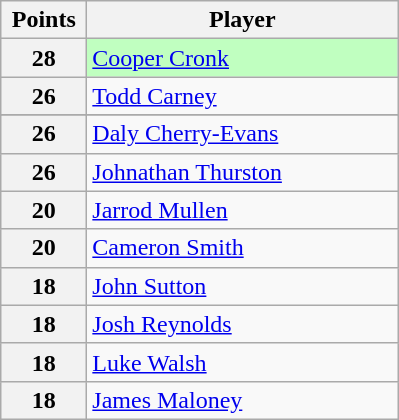<table class="wikitable" style="text-align:left;">
<tr>
<th width=50>Points</th>
<th width=200>Player</th>
</tr>
<tr>
<th>28</th>
<td style="background:#C0FFC0"> <a href='#'>Cooper Cronk</a></td>
</tr>
<tr>
<th>26</th>
<td> <a href='#'>Todd Carney</a></td>
</tr>
<tr>
</tr>
<tr>
<th>26</th>
<td> <a href='#'>Daly Cherry-Evans</a></td>
</tr>
<tr>
<th>26</th>
<td> <a href='#'>Johnathan Thurston</a></td>
</tr>
<tr>
<th>20</th>
<td> <a href='#'>Jarrod Mullen</a></td>
</tr>
<tr>
<th>20</th>
<td> <a href='#'>Cameron Smith</a></td>
</tr>
<tr>
<th>18</th>
<td> <a href='#'>John Sutton</a></td>
</tr>
<tr>
<th>18</th>
<td> <a href='#'>Josh Reynolds</a></td>
</tr>
<tr>
<th>18</th>
<td> <a href='#'>Luke Walsh</a></td>
</tr>
<tr>
<th>18</th>
<td> <a href='#'>James Maloney</a></td>
</tr>
</table>
